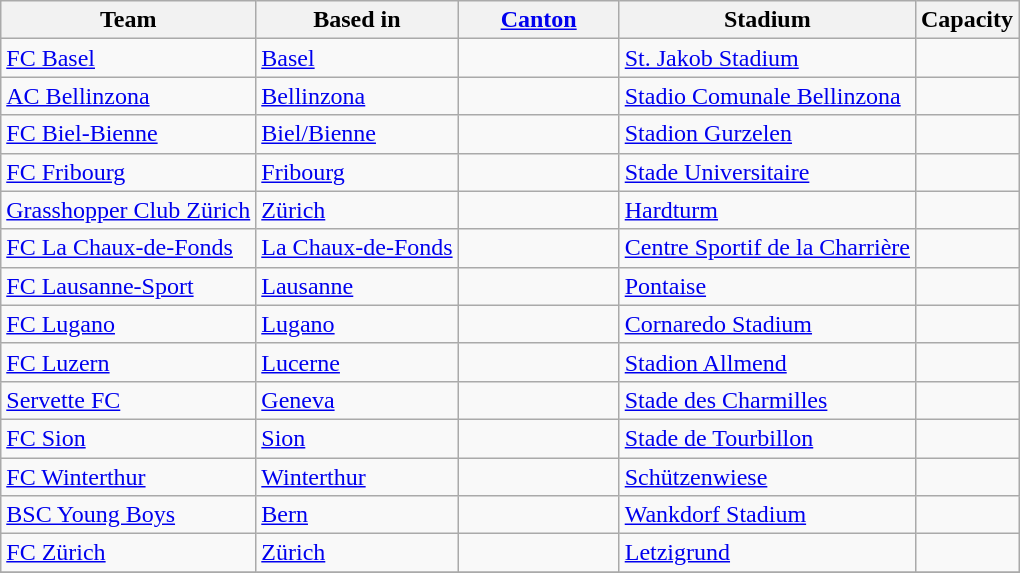<table class="wikitable sortable" style="text-align: left;">
<tr>
<th>Team</th>
<th>Based in</th>
<th width="100"><a href='#'>Canton</a></th>
<th>Stadium</th>
<th>Capacity</th>
</tr>
<tr>
<td><a href='#'>FC Basel</a></td>
<td><a href='#'>Basel</a></td>
<td></td>
<td><a href='#'>St. Jakob Stadium</a></td>
<td></td>
</tr>
<tr>
<td><a href='#'>AC Bellinzona</a></td>
<td><a href='#'>Bellinzona</a></td>
<td></td>
<td><a href='#'>Stadio Comunale Bellinzona</a></td>
<td></td>
</tr>
<tr>
<td><a href='#'>FC Biel-Bienne</a></td>
<td><a href='#'>Biel/Bienne</a></td>
<td></td>
<td><a href='#'>Stadion Gurzelen</a></td>
<td></td>
</tr>
<tr>
<td><a href='#'>FC Fribourg</a></td>
<td><a href='#'>Fribourg</a></td>
<td></td>
<td><a href='#'>Stade Universitaire</a></td>
<td></td>
</tr>
<tr>
<td><a href='#'>Grasshopper Club Zürich</a></td>
<td><a href='#'>Zürich</a></td>
<td></td>
<td><a href='#'>Hardturm</a></td>
<td></td>
</tr>
<tr>
<td><a href='#'>FC La Chaux-de-Fonds</a></td>
<td><a href='#'>La Chaux-de-Fonds</a></td>
<td></td>
<td><a href='#'>Centre Sportif de la Charrière</a></td>
<td></td>
</tr>
<tr>
<td><a href='#'>FC Lausanne-Sport</a></td>
<td><a href='#'>Lausanne</a></td>
<td></td>
<td><a href='#'>Pontaise</a></td>
<td></td>
</tr>
<tr>
<td><a href='#'>FC Lugano</a></td>
<td><a href='#'>Lugano</a></td>
<td></td>
<td><a href='#'>Cornaredo Stadium</a></td>
<td></td>
</tr>
<tr>
<td><a href='#'>FC Luzern</a></td>
<td><a href='#'>Lucerne</a></td>
<td></td>
<td><a href='#'>Stadion Allmend</a></td>
<td></td>
</tr>
<tr>
<td><a href='#'>Servette FC</a></td>
<td><a href='#'>Geneva</a></td>
<td></td>
<td><a href='#'>Stade des Charmilles</a></td>
<td></td>
</tr>
<tr>
<td><a href='#'>FC Sion</a></td>
<td><a href='#'>Sion</a></td>
<td></td>
<td><a href='#'>Stade de Tourbillon</a></td>
<td></td>
</tr>
<tr>
<td><a href='#'>FC Winterthur</a></td>
<td><a href='#'>Winterthur</a></td>
<td></td>
<td><a href='#'>Schützenwiese</a></td>
<td></td>
</tr>
<tr>
<td><a href='#'>BSC Young Boys</a></td>
<td><a href='#'>Bern</a></td>
<td></td>
<td><a href='#'>Wankdorf Stadium</a></td>
<td></td>
</tr>
<tr>
<td><a href='#'>FC Zürich</a></td>
<td><a href='#'>Zürich</a></td>
<td></td>
<td><a href='#'>Letzigrund</a></td>
<td></td>
</tr>
<tr>
</tr>
</table>
